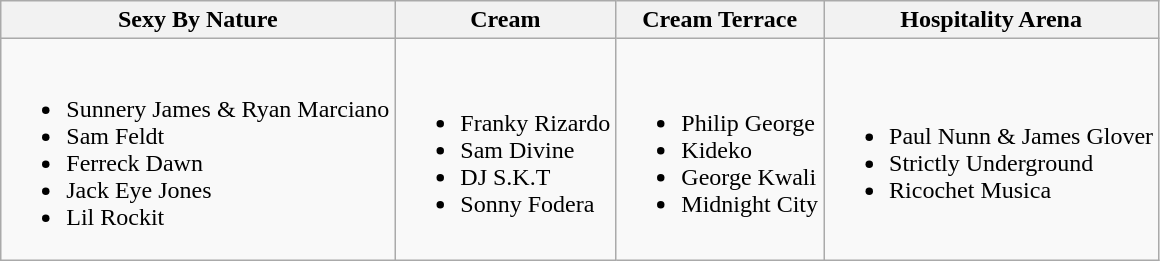<table class="wikitable">
<tr>
<th>Sexy By Nature</th>
<th>Cream</th>
<th>Cream Terrace</th>
<th>Hospitality Arena</th>
</tr>
<tr>
<td><br><ul><li>Sunnery James & Ryan Marciano</li><li>Sam Feldt</li><li>Ferreck Dawn</li><li>Jack Eye Jones</li><li>Lil Rockit</li></ul></td>
<td><br><ul><li>Franky Rizardo</li><li>Sam Divine</li><li>DJ S.K.T</li><li>Sonny Fodera</li></ul></td>
<td><br><ul><li>Philip George</li><li>Kideko</li><li>George Kwali</li><li>Midnight City</li></ul></td>
<td><br><ul><li>Paul Nunn & James Glover</li><li>Strictly Underground</li><li>Ricochet Musica</li></ul></td>
</tr>
</table>
